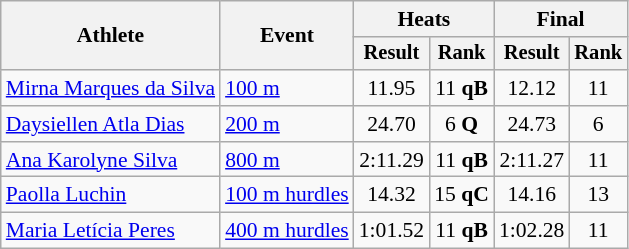<table class="wikitable" style="font-size:90%">
<tr>
<th rowspan=2>Athlete</th>
<th rowspan=2>Event</th>
<th colspan=2>Heats</th>
<th colspan=2>Final</th>
</tr>
<tr style="font-size:95%">
<th>Result</th>
<th>Rank</th>
<th>Result</th>
<th>Rank</th>
</tr>
<tr align=center>
<td align=left><a href='#'>Mirna Marques da Silva</a></td>
<td align=left><a href='#'>100 m</a></td>
<td>11.95</td>
<td>11 <strong>qB</strong></td>
<td>12.12</td>
<td>11</td>
</tr>
<tr align=center>
<td align=left><a href='#'>Daysiellen Atla Dias</a></td>
<td align=left><a href='#'>200 m</a></td>
<td>24.70</td>
<td>6 <strong>Q</strong></td>
<td>24.73</td>
<td>6</td>
</tr>
<tr align=center>
<td align=left><a href='#'>Ana Karolyne Silva</a></td>
<td align=left><a href='#'>800 m</a></td>
<td>2:11.29</td>
<td>11 <strong>qB</strong></td>
<td>2:11.27</td>
<td>11</td>
</tr>
<tr align=center>
<td align=left><a href='#'>Paolla Luchin</a></td>
<td align=left><a href='#'>100 m hurdles</a></td>
<td>14.32</td>
<td>15 <strong>qC</strong></td>
<td>14.16</td>
<td>13</td>
</tr>
<tr align=center>
<td align=left><a href='#'>Maria Letícia Peres</a></td>
<td align=left><a href='#'>400 m hurdles</a></td>
<td>1:01.52</td>
<td>11 <strong>qB</strong></td>
<td>1:02.28</td>
<td>11</td>
</tr>
</table>
